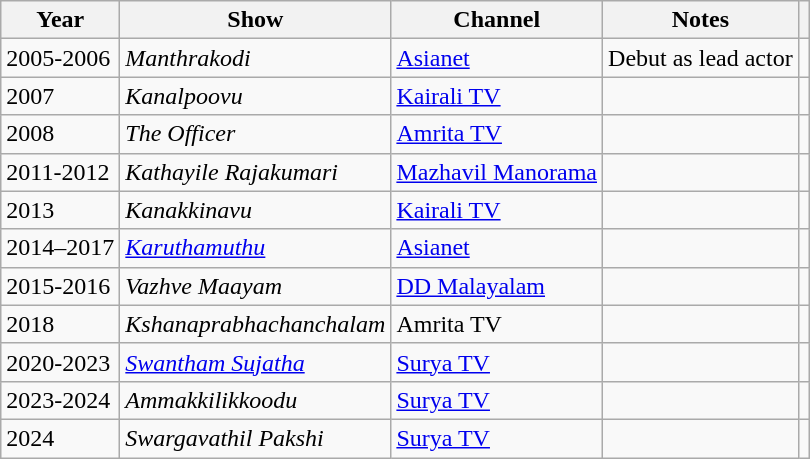<table class="wikitable">
<tr>
<th>Year</th>
<th>Show</th>
<th>Channel</th>
<th>Notes</th>
<th></th>
</tr>
<tr>
<td>2005-2006</td>
<td><em>Manthrakodi</em></td>
<td><a href='#'>Asianet</a></td>
<td>Debut as lead actor</td>
<td></td>
</tr>
<tr>
<td>2007</td>
<td><em>Kanalpoovu</em></td>
<td><a href='#'>Kairali TV</a></td>
<td></td>
<td></td>
</tr>
<tr>
<td>2008</td>
<td><em>The Officer</em></td>
<td><a href='#'>Amrita TV</a></td>
<td></td>
<td></td>
</tr>
<tr>
<td>2011-2012</td>
<td><em>Kathayile Rajakumari</em></td>
<td><a href='#'>Mazhavil Manorama</a></td>
<td></td>
<td></td>
</tr>
<tr>
<td>2013</td>
<td><em>Kanakkinavu</em></td>
<td><a href='#'>Kairali TV</a></td>
<td></td>
<td></td>
</tr>
<tr>
<td>2014–2017</td>
<td><em><a href='#'>Karuthamuthu</a></em></td>
<td><a href='#'>Asianet</a></td>
<td></td>
<td></td>
</tr>
<tr>
<td>2015-2016</td>
<td><em>Vazhve Maayam</em></td>
<td><a href='#'>DD Malayalam</a></td>
<td></td>
<td></td>
</tr>
<tr>
<td>2018</td>
<td><em>Kshanaprabhachanchalam</em></td>
<td>Amrita TV</td>
<td></td>
<td></td>
</tr>
<tr>
<td>2020-2023</td>
<td><em><a href='#'>Swantham Sujatha</a></em></td>
<td><a href='#'>Surya TV</a></td>
<td></td>
<td></td>
</tr>
<tr>
<td>2023-2024</td>
<td><em>Ammakkilikkoodu</em></td>
<td><a href='#'>Surya TV</a></td>
<td></td>
<td></td>
</tr>
<tr>
<td>2024</td>
<td><em>Swargavathil Pakshi</em></td>
<td><a href='#'>Surya TV</a></td>
<td></td>
<td></td>
</tr>
</table>
